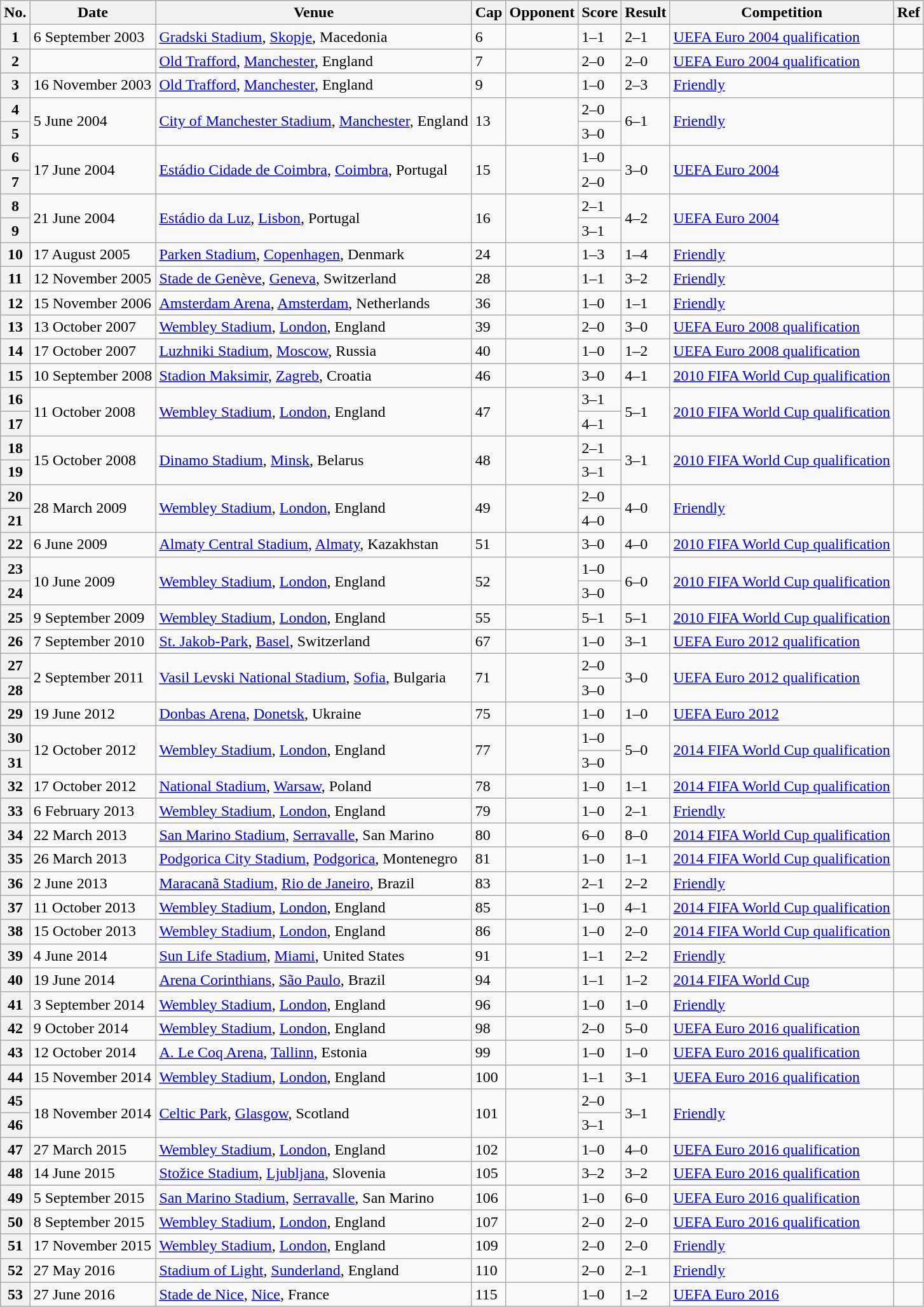<table class="wikitable plainrowheaders sortable">
<tr>
<th scope="col">No.</th>
<th scope="col" data-sort-type="date">Date</th>
<th scope="col">Venue</th>
<th scope="col">Cap</th>
<th scope="col">Opponent</th>
<th scope="col">Score</th>
<th scope="col">Result</th>
<th scope="col">Competition</th>
<th scope="col" class="unsortable">Ref</th>
</tr>
<tr>
<th scope="row">1</th>
<td>6 September 2003</td>
<td><a href='#'>Gradski Stadium</a>, <a href='#'>Skopje</a>, Macedonia</td>
<td>6</td>
<td></td>
<td>1–1</td>
<td>2–1</td>
<td><a href='#'>UEFA Euro 2004 qualification</a></td>
<td></td>
</tr>
<tr>
<th scope="row">2</th>
<td></td>
<td><a href='#'>Old Trafford</a>, <a href='#'>Manchester</a>, England</td>
<td>7</td>
<td></td>
<td>2–0</td>
<td>2–0</td>
<td><a href='#'>UEFA Euro 2004 qualification</a></td>
<td></td>
</tr>
<tr>
<th scope="row">3</th>
<td>16 November 2003</td>
<td><a href='#'>Old Trafford</a>, <a href='#'>Manchester</a>, England</td>
<td>9</td>
<td></td>
<td>1–0</td>
<td>2–3</td>
<td><a href='#'>Friendly</a></td>
<td></td>
</tr>
<tr>
<th scope="row">4</th>
<td rowspan=2>5 June 2004</td>
<td rowspan=2><a href='#'>City of Manchester Stadium</a>, <a href='#'>Manchester</a>, England</td>
<td rowspan=2>13</td>
<td rowspan=2></td>
<td>2–0</td>
<td rowspan=2>6–1</td>
<td rowspan="2"><a href='#'>Friendly</a></td>
<td rowspan="2"></td>
</tr>
<tr>
<th scope="row">5</th>
<td>3–0</td>
</tr>
<tr>
<th scope="row">6</th>
<td rowspan=2>17 June 2004</td>
<td rowspan=2><a href='#'>Estádio Cidade de Coimbra</a>, <a href='#'>Coimbra</a>, Portugal</td>
<td rowspan=2>15</td>
<td rowspan=2></td>
<td>1–0</td>
<td rowspan=2>3–0</td>
<td rowspan="2"><a href='#'>UEFA Euro 2004</a></td>
<td rowspan=2></td>
</tr>
<tr>
<th scope="row">7</th>
<td>2–0</td>
</tr>
<tr>
<th scope="row">8</th>
<td rowspan=2>21 June 2004</td>
<td rowspan=2><a href='#'>Estádio da Luz</a>, <a href='#'>Lisbon</a>, Portugal</td>
<td rowspan=2>16</td>
<td rowspan=2></td>
<td>2–1</td>
<td rowspan=2>4–2</td>
<td rowspan="2"><a href='#'>UEFA Euro 2004</a></td>
<td rowspan="2"></td>
</tr>
<tr>
<th scope="row">9</th>
<td>3–1</td>
</tr>
<tr>
<th scope="row">10</th>
<td>17 August 2005</td>
<td><a href='#'>Parken Stadium</a>, <a href='#'>Copenhagen</a>, Denmark</td>
<td>24</td>
<td></td>
<td>1–3</td>
<td>1–4</td>
<td><a href='#'>Friendly</a></td>
<td></td>
</tr>
<tr>
<th scope="row">11</th>
<td>12 November 2005</td>
<td><a href='#'>Stade de Genève</a>, <a href='#'>Geneva</a>, Switzerland</td>
<td>28</td>
<td></td>
<td>1–1</td>
<td>3–2</td>
<td><a href='#'>Friendly</a></td>
<td></td>
</tr>
<tr>
<th scope="row">12</th>
<td>15 November 2006</td>
<td><a href='#'>Amsterdam Arena</a>, <a href='#'>Amsterdam</a>, Netherlands</td>
<td>36</td>
<td></td>
<td>1–0</td>
<td>1–1</td>
<td><a href='#'>Friendly</a></td>
<td></td>
</tr>
<tr>
<th scope="row">13</th>
<td>13 October 2007</td>
<td><a href='#'>Wembley Stadium</a>, <a href='#'>London</a>, England</td>
<td>39</td>
<td></td>
<td>2–0</td>
<td>3–0</td>
<td><a href='#'>UEFA Euro 2008 qualification</a></td>
<td></td>
</tr>
<tr>
<th scope="row">14</th>
<td>17 October 2007</td>
<td><a href='#'>Luzhniki Stadium</a>, <a href='#'>Moscow</a>, Russia</td>
<td>40</td>
<td></td>
<td>1–0</td>
<td>1–2</td>
<td><a href='#'>UEFA Euro 2008 qualification</a></td>
<td></td>
</tr>
<tr>
<th scope="row">15</th>
<td>10 September 2008</td>
<td><a href='#'>Stadion Maksimir</a>, <a href='#'>Zagreb</a>, Croatia</td>
<td>46</td>
<td></td>
<td>3–0</td>
<td>4–1</td>
<td><a href='#'>2010 FIFA World Cup qualification</a></td>
<td></td>
</tr>
<tr>
<th scope="row">16</th>
<td rowspan=2>11 October 2008</td>
<td rowspan=2><a href='#'>Wembley Stadium</a>, <a href='#'>London</a>, England</td>
<td rowspan=2>47</td>
<td rowspan=2></td>
<td>3–1</td>
<td rowspan=2>5–1</td>
<td rowspan="2"><a href='#'>2010 FIFA World Cup qualification</a></td>
<td rowspan="2"></td>
</tr>
<tr>
<th scope="row">17</th>
<td>4–1</td>
</tr>
<tr>
<th scope="row">18</th>
<td rowspan=2>15 October 2008</td>
<td rowspan=2><a href='#'>Dinamo Stadium</a>, <a href='#'>Minsk</a>, Belarus</td>
<td rowspan=2>48</td>
<td rowspan=2></td>
<td>2–1</td>
<td rowspan=2>3–1</td>
<td rowspan="2"><a href='#'>2010 FIFA World Cup qualification</a></td>
<td rowspan="2"></td>
</tr>
<tr>
<th scope="row">19</th>
<td>3–1</td>
</tr>
<tr>
<th scope="row">20</th>
<td rowspan=2>28 March 2009</td>
<td rowspan=2><a href='#'>Wembley Stadium</a>, <a href='#'>London</a>, England</td>
<td rowspan=2>49</td>
<td rowspan=2></td>
<td>2–0</td>
<td rowspan=2>4–0</td>
<td rowspan=2><a href='#'>Friendly</a></td>
<td rowspan=2></td>
</tr>
<tr>
<th scope="row">21</th>
<td>4–0</td>
</tr>
<tr>
<th scope="row">22</th>
<td>6 June 2009</td>
<td><a href='#'>Almaty Central Stadium</a>, <a href='#'>Almaty</a>, Kazakhstan</td>
<td>51</td>
<td></td>
<td>3–0</td>
<td>4–0</td>
<td><a href='#'>2010 FIFA World Cup qualification</a></td>
<td></td>
</tr>
<tr>
<th scope="row">23</th>
<td rowspan=2>10 June 2009</td>
<td rowspan="2"><a href='#'>Wembley Stadium</a>, <a href='#'>London</a>, England</td>
<td rowspan=2>52</td>
<td rowspan=2></td>
<td>1–0</td>
<td rowspan=2>6–0</td>
<td rowspan="2"><a href='#'>2010 FIFA World Cup qualification</a></td>
<td rowspan="2"></td>
</tr>
<tr>
<th scope="row">24</th>
<td>3–0</td>
</tr>
<tr>
<th scope="row">25</th>
<td>9 September 2009</td>
<td><a href='#'>Wembley Stadium</a>, <a href='#'>London</a>, England</td>
<td>55</td>
<td></td>
<td>5–1</td>
<td>5–1</td>
<td><a href='#'>2010 FIFA World Cup qualification</a></td>
<td></td>
</tr>
<tr>
<th scope="row">26</th>
<td>7 September 2010</td>
<td><a href='#'>St. Jakob-Park</a>, <a href='#'>Basel</a>, Switzerland</td>
<td>67</td>
<td></td>
<td>1–0</td>
<td>3–1</td>
<td><a href='#'>UEFA Euro 2012 qualification</a></td>
<td></td>
</tr>
<tr>
<th scope="row">27</th>
<td rowspan=2>2 September 2011</td>
<td rowspan=2><a href='#'>Vasil Levski National Stadium</a>, <a href='#'>Sofia</a>, Bulgaria</td>
<td rowspan=2>71</td>
<td rowspan=2></td>
<td>2–0</td>
<td rowspan=2>3–0</td>
<td rowspan="2"><a href='#'>UEFA Euro 2012 qualification</a></td>
<td rowspan="2"></td>
</tr>
<tr>
<th scope="row">28</th>
<td>3–0</td>
</tr>
<tr>
<th scope="row">29</th>
<td>19 June 2012</td>
<td><a href='#'>Donbas Arena</a>, <a href='#'>Donetsk</a>, Ukraine</td>
<td>75</td>
<td></td>
<td>1–0</td>
<td>1–0</td>
<td><a href='#'>UEFA Euro 2012</a></td>
<td></td>
</tr>
<tr>
<th scope="row">30</th>
<td rowspan=2>12 October 2012</td>
<td rowspan=2><a href='#'>Wembley Stadium</a>, <a href='#'>London</a>, England</td>
<td rowspan=2>77</td>
<td rowspan=2></td>
<td>1–0</td>
<td rowspan=2>5–0</td>
<td rowspan="2"><a href='#'>2014 FIFA World Cup qualification</a></td>
<td rowspan=2></td>
</tr>
<tr>
<th scope="row">31</th>
<td>3–0</td>
</tr>
<tr>
<th scope="row">32</th>
<td>17 October 2012</td>
<td><a href='#'>National Stadium</a>, <a href='#'>Warsaw</a>, Poland</td>
<td>78</td>
<td></td>
<td>1–0</td>
<td>1–1</td>
<td><a href='#'>2014 FIFA World Cup qualification</a></td>
<td></td>
</tr>
<tr>
<th scope="row">33</th>
<td>6 February 2013</td>
<td><a href='#'>Wembley Stadium</a>, <a href='#'>London</a>, England</td>
<td>79</td>
<td></td>
<td>1–0</td>
<td>2–1</td>
<td><a href='#'>Friendly</a></td>
<td></td>
</tr>
<tr>
<th scope="row">34</th>
<td>22 March 2013</td>
<td><a href='#'>San Marino Stadium</a>, <a href='#'>Serravalle</a>, San Marino</td>
<td>80</td>
<td></td>
<td>6–0</td>
<td>8–0</td>
<td><a href='#'>2014 FIFA World Cup qualification</a></td>
<td></td>
</tr>
<tr>
<th scope="row">35</th>
<td>26 March 2013</td>
<td><a href='#'>Podgorica City Stadium</a>, <a href='#'>Podgorica</a>, Montenegro</td>
<td>81</td>
<td></td>
<td>1–0</td>
<td>1–1</td>
<td><a href='#'>2014 FIFA World Cup qualification</a></td>
<td></td>
</tr>
<tr>
<th scope="row">36</th>
<td>2 June 2013</td>
<td><a href='#'>Maracanã Stadium</a>, <a href='#'>Rio de Janeiro</a>, Brazil</td>
<td>83</td>
<td></td>
<td>2–1</td>
<td>2–2</td>
<td><a href='#'>Friendly</a></td>
<td></td>
</tr>
<tr>
<th scope="row">37</th>
<td>11 October 2013</td>
<td><a href='#'>Wembley Stadium</a>, <a href='#'>London</a>, England</td>
<td>85</td>
<td></td>
<td>1–0</td>
<td>4–1</td>
<td><a href='#'>2014 FIFA World Cup qualification</a></td>
<td></td>
</tr>
<tr>
<th scope="row">38</th>
<td>15 October 2013</td>
<td><a href='#'>Wembley Stadium</a>, <a href='#'>London</a>, England</td>
<td>86</td>
<td></td>
<td>1–0</td>
<td>2–0</td>
<td><a href='#'>2014 FIFA World Cup qualification</a></td>
<td></td>
</tr>
<tr>
<th scope="row">39</th>
<td>4 June 2014</td>
<td><a href='#'>Sun Life Stadium</a>, <a href='#'>Miami</a>, United States</td>
<td>91</td>
<td></td>
<td>1–1</td>
<td>2–2</td>
<td><a href='#'>Friendly</a></td>
<td></td>
</tr>
<tr>
<th scope="row">40</th>
<td>19 June 2014</td>
<td><a href='#'>Arena Corinthians</a>, <a href='#'>São Paulo</a>, Brazil</td>
<td>94</td>
<td></td>
<td>1–1</td>
<td>1–2</td>
<td><a href='#'>2014 FIFA World Cup</a></td>
<td></td>
</tr>
<tr>
<th scope="row">41</th>
<td>3 September 2014</td>
<td><a href='#'>Wembley Stadium</a>, <a href='#'>London</a>, England</td>
<td>96</td>
<td></td>
<td>1–0</td>
<td>1–0</td>
<td><a href='#'>Friendly</a></td>
<td></td>
</tr>
<tr>
<th scope="row">42</th>
<td>9 October 2014</td>
<td><a href='#'>Wembley Stadium</a>, <a href='#'>London</a>, England</td>
<td>98</td>
<td></td>
<td>2–0</td>
<td>5–0</td>
<td><a href='#'>UEFA Euro 2016 qualification</a></td>
<td></td>
</tr>
<tr>
<th scope="row">43</th>
<td>12 October 2014</td>
<td><a href='#'>A. Le Coq Arena</a>, <a href='#'>Tallinn</a>, Estonia</td>
<td>99</td>
<td></td>
<td>1–0</td>
<td>1–0</td>
<td><a href='#'>UEFA Euro 2016 qualification</a></td>
<td></td>
</tr>
<tr>
<th scope="row">44</th>
<td>15 November 2014</td>
<td><a href='#'>Wembley Stadium</a>, <a href='#'>London</a>, England</td>
<td>100</td>
<td></td>
<td>1–1</td>
<td>3–1</td>
<td><a href='#'>UEFA Euro 2016 qualification</a></td>
<td></td>
</tr>
<tr>
<th scope="row">45</th>
<td rowspan=2>18 November 2014</td>
<td rowspan=2><a href='#'>Celtic Park</a>, <a href='#'>Glasgow</a>, Scotland</td>
<td rowspan=2>101</td>
<td rowspan=2></td>
<td>2–0</td>
<td rowspan=2>3–1</td>
<td rowspan=2><a href='#'>Friendly</a></td>
<td rowspan=2></td>
</tr>
<tr>
<th scope="row">46</th>
<td>3–1</td>
</tr>
<tr>
<th scope="row">47</th>
<td>27 March 2015</td>
<td><a href='#'>Wembley Stadium</a>, <a href='#'>London</a>, England</td>
<td>102</td>
<td></td>
<td>1–0</td>
<td>4–0</td>
<td><a href='#'>UEFA Euro 2016 qualification</a></td>
<td></td>
</tr>
<tr>
<th scope="row">48</th>
<td>14 June 2015</td>
<td><a href='#'>Stožice Stadium</a>, <a href='#'>Ljubljana</a>, Slovenia</td>
<td>105</td>
<td></td>
<td>3–2</td>
<td>3–2</td>
<td><a href='#'>UEFA Euro 2016 qualification</a></td>
<td></td>
</tr>
<tr>
<th scope="row">49</th>
<td>5 September 2015</td>
<td><a href='#'>San Marino Stadium</a>, <a href='#'>Serravalle</a>, San Marino</td>
<td>106</td>
<td></td>
<td>1–0</td>
<td>6–0</td>
<td><a href='#'>UEFA Euro 2016 qualification</a></td>
<td></td>
</tr>
<tr>
<th scope="row">50</th>
<td>8 September 2015</td>
<td><a href='#'>Wembley Stadium</a>, <a href='#'>London</a>, England</td>
<td>107</td>
<td></td>
<td>2–0</td>
<td>2–0</td>
<td><a href='#'>UEFA Euro 2016 qualification</a></td>
<td></td>
</tr>
<tr>
<th scope="row">51</th>
<td>17 November 2015</td>
<td><a href='#'>Wembley Stadium</a>, <a href='#'>London</a>, England</td>
<td>109</td>
<td></td>
<td>2–0</td>
<td>2–0</td>
<td><a href='#'>Friendly</a></td>
<td></td>
</tr>
<tr>
<th scope="row">52</th>
<td>27 May 2016</td>
<td><a href='#'>Stadium of Light</a>, <a href='#'>Sunderland</a>, England</td>
<td>110</td>
<td></td>
<td>2–0</td>
<td>2–1</td>
<td><a href='#'>Friendly</a></td>
<td></td>
</tr>
<tr>
<th scope="row">53</th>
<td>27 June 2016</td>
<td><a href='#'>Stade de Nice</a>, <a href='#'>Nice</a>, France</td>
<td>115</td>
<td></td>
<td>1–0</td>
<td>1–2</td>
<td><a href='#'>UEFA Euro 2016</a></td>
<td></td>
</tr>
</table>
